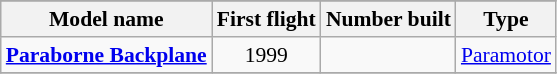<table class="wikitable" align=center style="font-size:90%;">
<tr>
</tr>
<tr style="background:#efefef;">
<th>Model name</th>
<th>First flight</th>
<th>Number built</th>
<th>Type</th>
</tr>
<tr>
<td align=left><strong><a href='#'>Paraborne Backplane</a></strong></td>
<td align=center>1999</td>
<td align=center></td>
<td align=left><a href='#'>Paramotor</a></td>
</tr>
<tr>
</tr>
</table>
